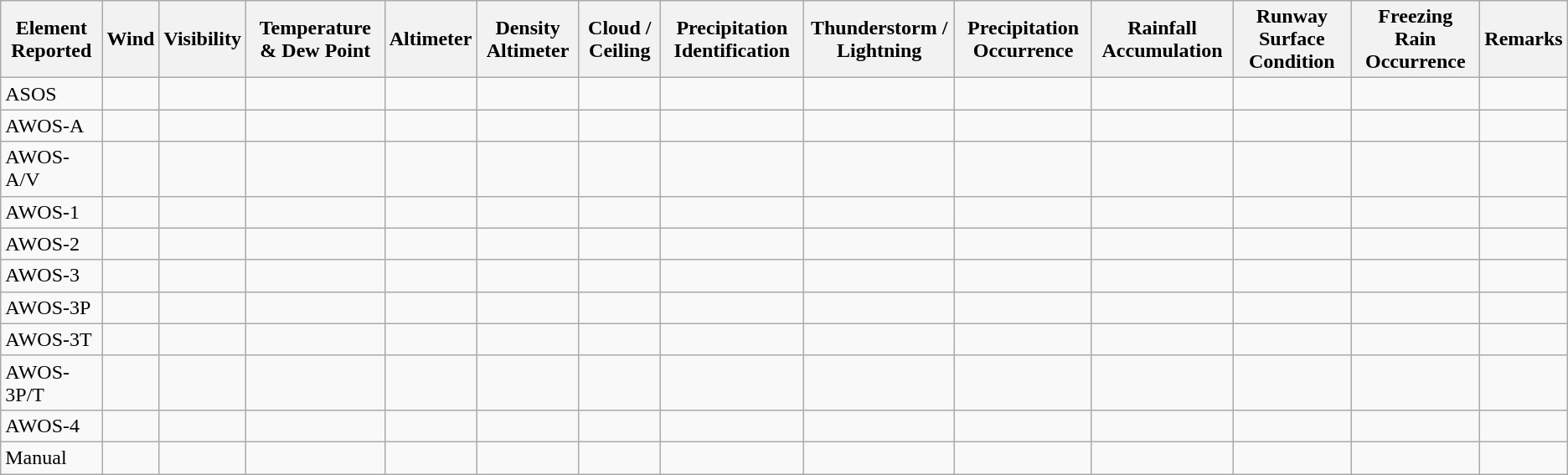<table class="wikitable">
<tr>
<th>Element Reported</th>
<th>Wind</th>
<th>Visibility</th>
<th>Temperature & Dew Point</th>
<th>Altimeter</th>
<th>Density Altimeter</th>
<th>Cloud / Ceiling</th>
<th>Precipitation Identification</th>
<th>Thunderstorm / Lightning</th>
<th>Precipitation Occurrence</th>
<th>Rainfall Accumulation</th>
<th>Runway Surface Condition</th>
<th>Freezing Rain Occurrence</th>
<th>Remarks</th>
</tr>
<tr>
<td>ASOS</td>
<td></td>
<td></td>
<td></td>
<td></td>
<td></td>
<td></td>
<td></td>
<td></td>
<td></td>
<td></td>
<td></td>
<td></td>
<td></td>
</tr>
<tr>
<td>AWOS-A</td>
<td></td>
<td></td>
<td></td>
<td></td>
<td></td>
<td></td>
<td></td>
<td></td>
<td></td>
<td></td>
<td></td>
<td></td>
<td></td>
</tr>
<tr>
<td>AWOS-A/V</td>
<td></td>
<td></td>
<td></td>
<td></td>
<td></td>
<td></td>
<td></td>
<td></td>
<td></td>
<td></td>
<td></td>
<td></td>
<td></td>
</tr>
<tr>
<td>AWOS-1</td>
<td></td>
<td></td>
<td></td>
<td></td>
<td></td>
<td></td>
<td></td>
<td></td>
<td></td>
<td></td>
<td></td>
<td></td>
<td></td>
</tr>
<tr>
<td>AWOS-2</td>
<td></td>
<td></td>
<td></td>
<td></td>
<td></td>
<td></td>
<td></td>
<td></td>
<td></td>
<td></td>
<td></td>
<td></td>
<td></td>
</tr>
<tr>
<td>AWOS-3</td>
<td></td>
<td></td>
<td></td>
<td></td>
<td></td>
<td></td>
<td></td>
<td></td>
<td></td>
<td></td>
<td></td>
<td></td>
<td></td>
</tr>
<tr>
<td>AWOS-3P</td>
<td></td>
<td></td>
<td></td>
<td></td>
<td></td>
<td></td>
<td></td>
<td></td>
<td></td>
<td></td>
<td></td>
<td></td>
<td></td>
</tr>
<tr>
<td>AWOS-3T</td>
<td></td>
<td></td>
<td></td>
<td></td>
<td></td>
<td></td>
<td></td>
<td></td>
<td></td>
<td></td>
<td></td>
<td></td>
<td></td>
</tr>
<tr>
<td>AWOS-3P/T</td>
<td></td>
<td></td>
<td></td>
<td></td>
<td></td>
<td></td>
<td></td>
<td></td>
<td></td>
<td></td>
<td></td>
<td></td>
<td></td>
</tr>
<tr>
<td>AWOS-4</td>
<td></td>
<td></td>
<td></td>
<td></td>
<td></td>
<td></td>
<td></td>
<td></td>
<td></td>
<td></td>
<td></td>
<td></td>
<td></td>
</tr>
<tr>
<td>Manual</td>
<td></td>
<td></td>
<td></td>
<td></td>
<td></td>
<td></td>
<td></td>
<td></td>
<td></td>
<td></td>
<td></td>
<td></td>
<td></td>
</tr>
</table>
